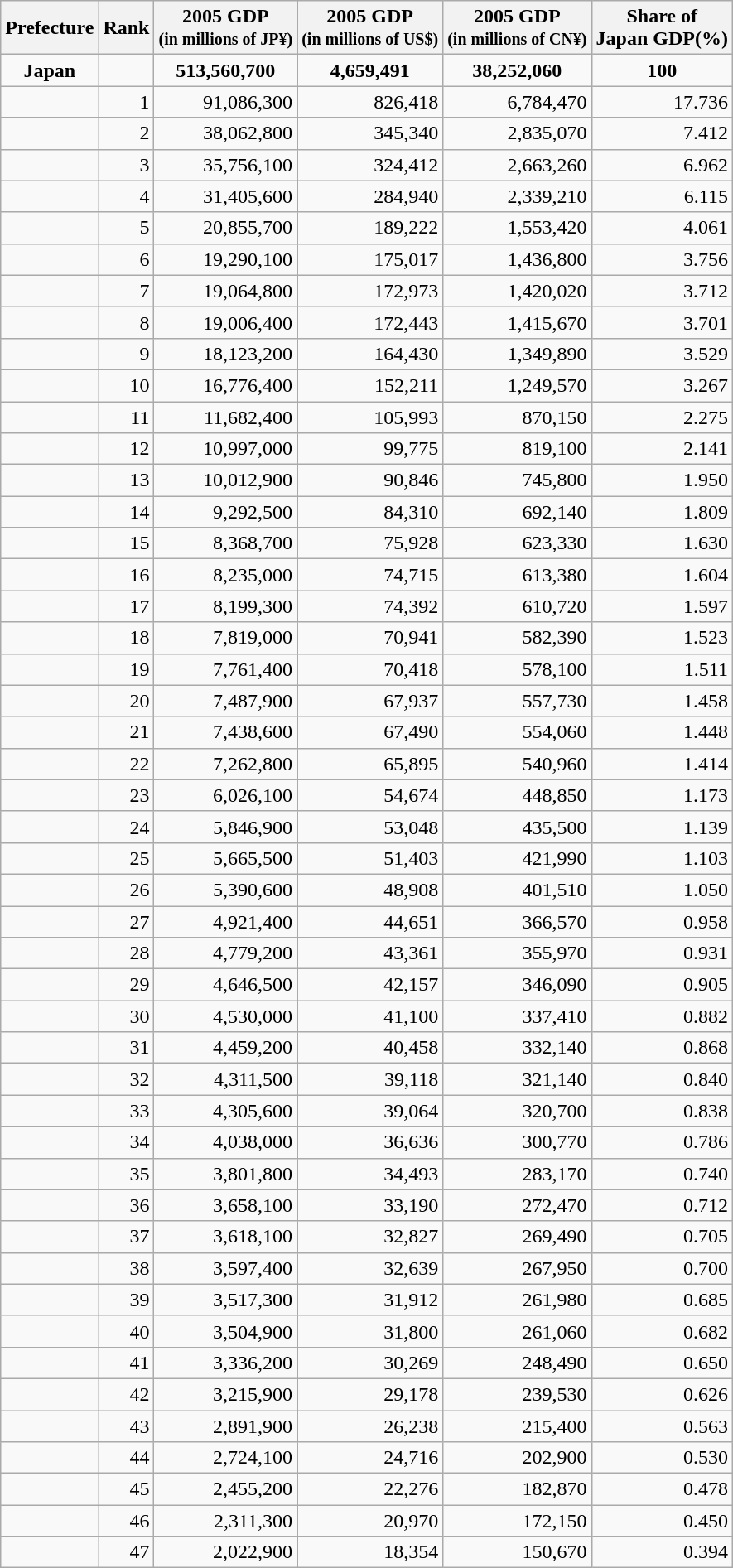<table class="wikitable sortable">
<tr align=center valign=middle>
<th>Prefecture</th>
<th>Rank</th>
<th>2005 GDP <br><small> (in millions of JP¥) </small></th>
<th>2005 GDP <br><small> (in millions of US$) </small></th>
<th>2005 GDP <br><small> (in millions of CN¥) </small></th>
<th>Share of <br><span>Japan GDP(%)</span></th>
</tr>
<tr align=center valign=middle>
<td><strong>Japan</strong></td>
<td></td>
<td><strong>513,560,700</strong></td>
<td><strong>4,659,491</strong></td>
<td><strong>38,252,060</strong></td>
<td><strong>100</strong></td>
</tr>
<tr align=right>
<td align=left></td>
<td>1</td>
<td>91,086,300</td>
<td>826,418</td>
<td>6,784,470</td>
<td>17.736</td>
</tr>
<tr align=right>
<td align=left></td>
<td>2</td>
<td>38,062,800</td>
<td>345,340</td>
<td>2,835,070</td>
<td>7.412</td>
</tr>
<tr align=right>
<td align=left></td>
<td>3</td>
<td>35,756,100</td>
<td>324,412</td>
<td>2,663,260</td>
<td>6.962</td>
</tr>
<tr align=right>
<td align=left></td>
<td>4</td>
<td>31,405,600</td>
<td>284,940</td>
<td>2,339,210</td>
<td>6.115</td>
</tr>
<tr align=right>
<td align=left></td>
<td>5</td>
<td>20,855,700</td>
<td>189,222</td>
<td>1,553,420</td>
<td>4.061</td>
</tr>
<tr align=right>
<td align=left></td>
<td>6</td>
<td>19,290,100</td>
<td>175,017</td>
<td>1,436,800</td>
<td>3.756</td>
</tr>
<tr align=right>
<td align=left></td>
<td>7</td>
<td>19,064,800</td>
<td>172,973</td>
<td>1,420,020</td>
<td>3.712</td>
</tr>
<tr align=right>
<td align=left></td>
<td>8</td>
<td>19,006,400</td>
<td>172,443</td>
<td>1,415,670</td>
<td>3.701</td>
</tr>
<tr align=right>
<td align=left></td>
<td>9</td>
<td>18,123,200</td>
<td>164,430</td>
<td>1,349,890</td>
<td>3.529</td>
</tr>
<tr align=right>
<td align=left></td>
<td>10</td>
<td>16,776,400</td>
<td>152,211</td>
<td>1,249,570</td>
<td>3.267</td>
</tr>
<tr align=right>
<td align=left></td>
<td>11</td>
<td>11,682,400</td>
<td>105,993</td>
<td>870,150</td>
<td>2.275</td>
</tr>
<tr align=right>
<td align=left></td>
<td>12</td>
<td>10,997,000</td>
<td>99,775</td>
<td>819,100</td>
<td>2.141</td>
</tr>
<tr align=right>
<td align=left></td>
<td>13</td>
<td>10,012,900</td>
<td>90,846</td>
<td>745,800</td>
<td>1.950</td>
</tr>
<tr align=right>
<td align=left></td>
<td>14</td>
<td>9,292,500</td>
<td>84,310</td>
<td>692,140</td>
<td>1.809</td>
</tr>
<tr align=right>
<td align=left></td>
<td>15</td>
<td>8,368,700</td>
<td>75,928</td>
<td>623,330</td>
<td>1.630</td>
</tr>
<tr align=right>
<td align=left></td>
<td>16</td>
<td>8,235,000</td>
<td>74,715</td>
<td>613,380</td>
<td>1.604</td>
</tr>
<tr align=right>
<td align=left></td>
<td>17</td>
<td>8,199,300</td>
<td>74,392</td>
<td>610,720</td>
<td>1.597</td>
</tr>
<tr align=right>
<td align=left></td>
<td>18</td>
<td>7,819,000</td>
<td>70,941</td>
<td>582,390</td>
<td>1.523</td>
</tr>
<tr align=right>
<td align=left></td>
<td>19</td>
<td>7,761,400</td>
<td>70,418</td>
<td>578,100</td>
<td>1.511</td>
</tr>
<tr align=right>
<td align=left></td>
<td>20</td>
<td>7,487,900</td>
<td>67,937</td>
<td>557,730</td>
<td>1.458</td>
</tr>
<tr align=right>
<td align=left></td>
<td>21</td>
<td>7,438,600</td>
<td>67,490</td>
<td>554,060</td>
<td>1.448</td>
</tr>
<tr align=right>
<td align=left></td>
<td>22</td>
<td>7,262,800</td>
<td>65,895</td>
<td>540,960</td>
<td>1.414</td>
</tr>
<tr align=right>
<td align=left></td>
<td>23</td>
<td>6,026,100</td>
<td>54,674</td>
<td>448,850</td>
<td>1.173</td>
</tr>
<tr align=right>
<td align=left></td>
<td>24</td>
<td>5,846,900</td>
<td>53,048</td>
<td>435,500</td>
<td>1.139</td>
</tr>
<tr align=right>
<td align=left></td>
<td>25</td>
<td>5,665,500</td>
<td>51,403</td>
<td>421,990</td>
<td>1.103</td>
</tr>
<tr align=right>
<td align=left></td>
<td>26</td>
<td>5,390,600</td>
<td>48,908</td>
<td>401,510</td>
<td>1.050</td>
</tr>
<tr align=right>
<td align=left></td>
<td>27</td>
<td>4,921,400</td>
<td>44,651</td>
<td>366,570</td>
<td>0.958</td>
</tr>
<tr align=right>
<td align=left></td>
<td>28</td>
<td>4,779,200</td>
<td>43,361</td>
<td>355,970</td>
<td>0.931</td>
</tr>
<tr align=right>
<td align=left></td>
<td>29</td>
<td>4,646,500</td>
<td>42,157</td>
<td>346,090</td>
<td>0.905</td>
</tr>
<tr align=right>
<td align=left></td>
<td>30</td>
<td>4,530,000</td>
<td>41,100</td>
<td>337,410</td>
<td>0.882</td>
</tr>
<tr align=right>
<td align=left></td>
<td>31</td>
<td>4,459,200</td>
<td>40,458</td>
<td>332,140</td>
<td>0.868</td>
</tr>
<tr align=right>
<td align=left></td>
<td>32</td>
<td>4,311,500</td>
<td>39,118</td>
<td>321,140</td>
<td>0.840</td>
</tr>
<tr align=right>
<td align=left></td>
<td>33</td>
<td>4,305,600</td>
<td>39,064</td>
<td>320,700</td>
<td>0.838</td>
</tr>
<tr align=right>
<td align=left></td>
<td>34</td>
<td>4,038,000</td>
<td>36,636</td>
<td>300,770</td>
<td>0.786</td>
</tr>
<tr align=right>
<td align=left></td>
<td>35</td>
<td>3,801,800</td>
<td>34,493</td>
<td>283,170</td>
<td>0.740</td>
</tr>
<tr align=right>
<td align=left></td>
<td>36</td>
<td>3,658,100</td>
<td>33,190</td>
<td>272,470</td>
<td>0.712</td>
</tr>
<tr align=right>
<td align=left></td>
<td>37</td>
<td>3,618,100</td>
<td>32,827</td>
<td>269,490</td>
<td>0.705</td>
</tr>
<tr align=right>
<td align=left></td>
<td>38</td>
<td>3,597,400</td>
<td>32,639</td>
<td>267,950</td>
<td>0.700</td>
</tr>
<tr align=right>
<td align=left></td>
<td>39</td>
<td>3,517,300</td>
<td>31,912</td>
<td>261,980</td>
<td>0.685</td>
</tr>
<tr align=right>
<td align=left></td>
<td>40</td>
<td>3,504,900</td>
<td>31,800</td>
<td>261,060</td>
<td>0.682</td>
</tr>
<tr align=right>
<td align=left></td>
<td>41</td>
<td>3,336,200</td>
<td>30,269</td>
<td>248,490</td>
<td>0.650</td>
</tr>
<tr align=right>
<td align=left></td>
<td>42</td>
<td>3,215,900</td>
<td>29,178</td>
<td>239,530</td>
<td>0.626</td>
</tr>
<tr align=right>
<td align=left></td>
<td>43</td>
<td>2,891,900</td>
<td>26,238</td>
<td>215,400</td>
<td>0.563</td>
</tr>
<tr align=right>
<td align=left></td>
<td>44</td>
<td>2,724,100</td>
<td>24,716</td>
<td>202,900</td>
<td>0.530</td>
</tr>
<tr align=right>
<td align=left></td>
<td>45</td>
<td>2,455,200</td>
<td>22,276</td>
<td>182,870</td>
<td>0.478</td>
</tr>
<tr align=right>
<td align=left></td>
<td>46</td>
<td>2,311,300</td>
<td>20,970</td>
<td>172,150</td>
<td>0.450</td>
</tr>
<tr align=right>
<td align=left></td>
<td>47</td>
<td>2,022,900</td>
<td>18,354</td>
<td>150,670</td>
<td>0.394</td>
</tr>
</table>
